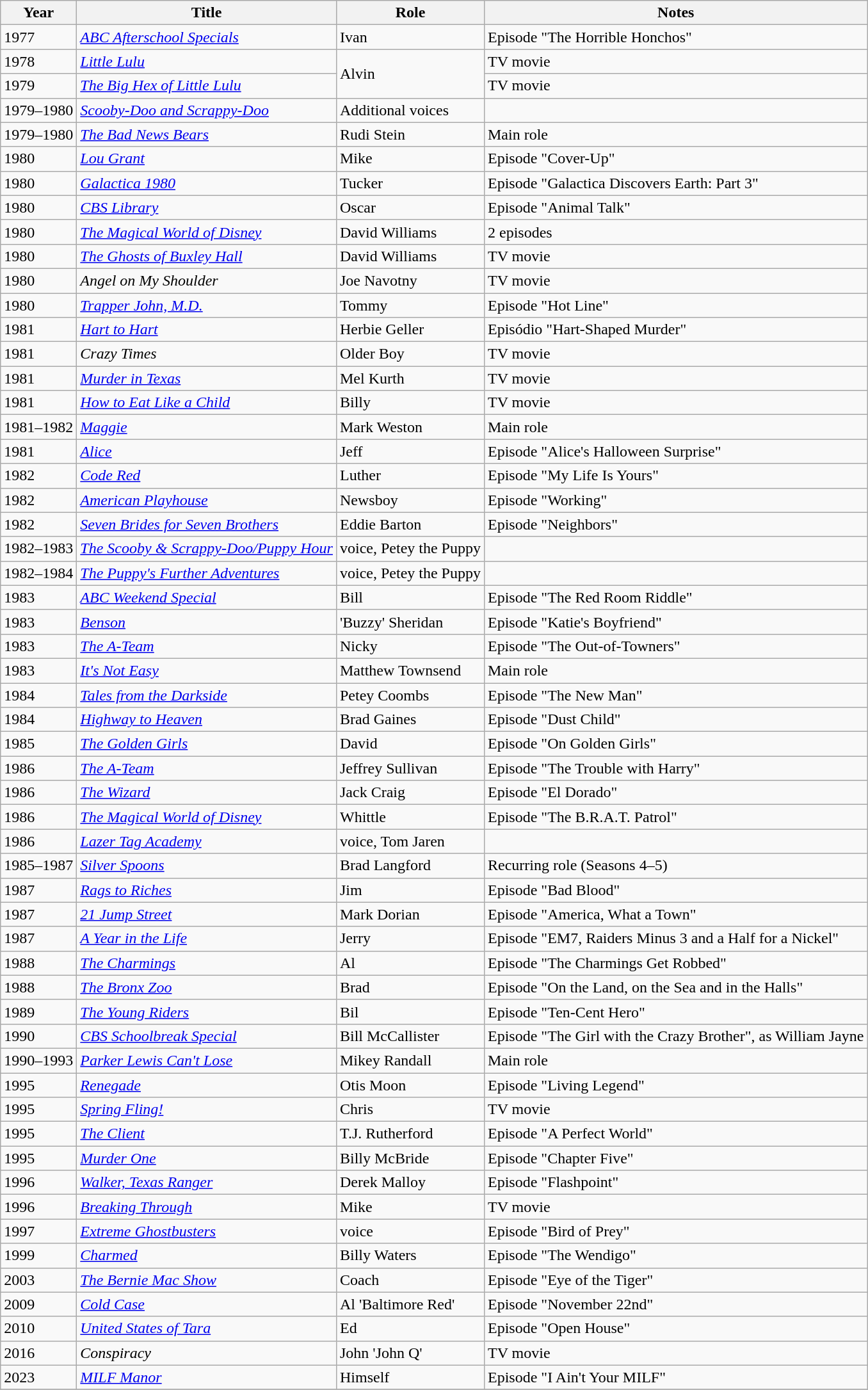<table class="wikitable sortable">
<tr>
<th>Year</th>
<th>Title</th>
<th>Role</th>
<th>Notes</th>
</tr>
<tr>
<td>1977</td>
<td><em><a href='#'>ABC Afterschool Specials</a></em></td>
<td>Ivan</td>
<td>Episode "The Horrible Honchos"</td>
</tr>
<tr>
<td>1978</td>
<td><em><a href='#'>Little Lulu</a></em></td>
<td rowspan=2>Alvin</td>
<td>TV movie</td>
</tr>
<tr>
<td>1979</td>
<td><em><a href='#'>The Big Hex of Little Lulu</a></em></td>
<td>TV movie</td>
</tr>
<tr>
<td>1979–1980</td>
<td><em><a href='#'>Scooby-Doo and Scrappy-Doo</a></em></td>
<td>Additional voices</td>
<td></td>
</tr>
<tr>
<td>1979–1980</td>
<td><em><a href='#'>The Bad News Bears</a></em></td>
<td>Rudi Stein</td>
<td>Main role</td>
</tr>
<tr>
<td>1980</td>
<td><em><a href='#'>Lou Grant</a></em></td>
<td>Mike</td>
<td>Episode "Cover-Up"</td>
</tr>
<tr>
<td>1980</td>
<td><em><a href='#'>Galactica 1980</a></em></td>
<td>Tucker</td>
<td>Episode "Galactica Discovers Earth: Part 3"</td>
</tr>
<tr>
<td>1980</td>
<td><em><a href='#'>CBS Library</a></em></td>
<td>Oscar</td>
<td>Episode "Animal Talk"</td>
</tr>
<tr>
<td>1980</td>
<td><em><a href='#'>The Magical World of Disney</a></em></td>
<td>David Williams</td>
<td>2 episodes</td>
</tr>
<tr>
<td>1980</td>
<td><em><a href='#'>The Ghosts of Buxley Hall</a></em></td>
<td>David Williams</td>
<td>TV movie</td>
</tr>
<tr>
<td>1980</td>
<td><em>Angel on My Shoulder</em></td>
<td>Joe Navotny</td>
<td>TV movie</td>
</tr>
<tr>
<td>1980</td>
<td><em><a href='#'>Trapper John, M.D.</a></em></td>
<td>Tommy</td>
<td>Episode "Hot Line"</td>
</tr>
<tr>
<td>1981</td>
<td><em><a href='#'>Hart to Hart</a></em></td>
<td>Herbie Geller</td>
<td>Episódio "Hart-Shaped Murder"</td>
</tr>
<tr>
<td>1981</td>
<td><em>Crazy Times</em></td>
<td>Older Boy</td>
<td>TV movie</td>
</tr>
<tr>
<td>1981</td>
<td><em><a href='#'>Murder in Texas</a></em></td>
<td>Mel Kurth</td>
<td>TV movie</td>
</tr>
<tr>
<td>1981</td>
<td><em><a href='#'>How to Eat Like a Child</a></em></td>
<td>Billy</td>
<td>TV movie</td>
</tr>
<tr>
<td>1981–1982</td>
<td><em><a href='#'>Maggie</a></em></td>
<td>Mark Weston</td>
<td>Main role</td>
</tr>
<tr>
<td>1981</td>
<td><em><a href='#'>Alice</a></em></td>
<td>Jeff</td>
<td>Episode "Alice's Halloween Surprise"</td>
</tr>
<tr>
<td>1982</td>
<td><em><a href='#'>Code Red</a></em></td>
<td>Luther</td>
<td>Episode "My Life Is Yours"</td>
</tr>
<tr>
<td>1982</td>
<td><em><a href='#'>American Playhouse</a></em></td>
<td>Newsboy</td>
<td>Episode "Working"</td>
</tr>
<tr>
<td>1982</td>
<td><em><a href='#'>Seven Brides for Seven Brothers</a></em></td>
<td>Eddie Barton</td>
<td>Episode "Neighbors"</td>
</tr>
<tr>
<td>1982–1983</td>
<td><em><a href='#'>The Scooby & Scrappy-Doo/Puppy Hour</a></em></td>
<td>voice, Petey the Puppy</td>
<td></td>
</tr>
<tr>
<td>1982–1984</td>
<td><em><a href='#'>The Puppy's Further Adventures</a></em></td>
<td>voice, Petey the Puppy</td>
<td></td>
</tr>
<tr>
<td>1983</td>
<td><em><a href='#'>ABC Weekend Special</a></em></td>
<td>Bill</td>
<td>Episode "The Red Room Riddle"</td>
</tr>
<tr>
<td>1983</td>
<td><em><a href='#'>Benson</a></em></td>
<td>'Buzzy' Sheridan</td>
<td>Episode "Katie's Boyfriend"</td>
</tr>
<tr>
<td>1983</td>
<td><em><a href='#'>The A-Team</a></em></td>
<td>Nicky</td>
<td>Episode "The Out-of-Towners"</td>
</tr>
<tr>
<td>1983</td>
<td><em><a href='#'>It's Not Easy</a></em></td>
<td>Matthew Townsend</td>
<td>Main role</td>
</tr>
<tr>
<td>1984</td>
<td><em><a href='#'>Tales from the Darkside</a></em></td>
<td>Petey Coombs</td>
<td>Episode "The New Man"</td>
</tr>
<tr>
<td>1984</td>
<td><em><a href='#'>Highway to Heaven</a></em></td>
<td>Brad Gaines</td>
<td>Episode "Dust Child"</td>
</tr>
<tr>
<td>1985</td>
<td><em><a href='#'>The Golden Girls</a></em></td>
<td>David</td>
<td>Episode "On Golden Girls"</td>
</tr>
<tr>
<td>1986</td>
<td><em><a href='#'>The A-Team</a></em></td>
<td>Jeffrey Sullivan</td>
<td>Episode "The Trouble with Harry"</td>
</tr>
<tr>
<td>1986</td>
<td><em><a href='#'>The Wizard</a></em></td>
<td>Jack Craig</td>
<td>Episode "El Dorado"</td>
</tr>
<tr>
<td>1986</td>
<td><em><a href='#'>The Magical World of Disney</a></em></td>
<td>Whittle</td>
<td>Episode "The B.R.A.T. Patrol"</td>
</tr>
<tr>
<td>1986</td>
<td><em><a href='#'>Lazer Tag Academy</a></em></td>
<td>voice, Tom Jaren</td>
<td></td>
</tr>
<tr>
<td>1985–1987</td>
<td><em><a href='#'>Silver Spoons</a></em></td>
<td>Brad Langford</td>
<td>Recurring role (Seasons 4–5)</td>
</tr>
<tr>
<td>1987</td>
<td><em><a href='#'>Rags to Riches</a></em></td>
<td>Jim</td>
<td>Episode "Bad Blood"</td>
</tr>
<tr>
<td>1987</td>
<td><em><a href='#'>21 Jump Street</a></em></td>
<td>Mark Dorian</td>
<td>Episode "America, What a Town"</td>
</tr>
<tr>
<td>1987</td>
<td><em><a href='#'>A Year in the Life</a></em></td>
<td>Jerry</td>
<td>Episode "EM7, Raiders Minus 3 and a Half for a Nickel"</td>
</tr>
<tr>
<td>1988</td>
<td><em><a href='#'>The Charmings</a></em></td>
<td>Al</td>
<td>Episode "The Charmings Get Robbed"</td>
</tr>
<tr>
<td>1988</td>
<td><em><a href='#'>The Bronx Zoo</a></em></td>
<td>Brad</td>
<td>Episode "On the Land, on the Sea and in the Halls"</td>
</tr>
<tr>
<td>1989</td>
<td><em><a href='#'>The Young Riders</a></em></td>
<td>Bil</td>
<td>Episode "Ten-Cent Hero"</td>
</tr>
<tr>
<td>1990</td>
<td><em><a href='#'>CBS Schoolbreak Special</a></em></td>
<td>Bill McCallister</td>
<td>Episode "The Girl with the Crazy Brother", as William Jayne</td>
</tr>
<tr>
<td>1990–1993</td>
<td><em><a href='#'>Parker Lewis Can't Lose</a></em></td>
<td>Mikey Randall</td>
<td>Main role</td>
</tr>
<tr>
<td>1995</td>
<td><em><a href='#'>Renegade</a></em></td>
<td>Otis Moon</td>
<td>Episode "Living Legend"</td>
</tr>
<tr>
<td>1995</td>
<td><em><a href='#'>Spring Fling!</a></em></td>
<td>Chris</td>
<td>TV movie</td>
</tr>
<tr>
<td>1995</td>
<td><em><a href='#'>The Client</a></em></td>
<td>T.J. Rutherford</td>
<td>Episode "A Perfect World"</td>
</tr>
<tr>
<td>1995</td>
<td><em><a href='#'>Murder One</a></em></td>
<td>Billy McBride</td>
<td>Episode "Chapter Five"</td>
</tr>
<tr>
<td>1996</td>
<td><em><a href='#'>Walker, Texas Ranger</a></em></td>
<td>Derek Malloy</td>
<td>Episode "Flashpoint"</td>
</tr>
<tr>
<td>1996</td>
<td><em><a href='#'>Breaking Through</a></em></td>
<td>Mike</td>
<td>TV movie</td>
</tr>
<tr>
<td>1997</td>
<td><em><a href='#'>Extreme Ghostbusters</a></em></td>
<td>voice</td>
<td>Episode "Bird of Prey"</td>
</tr>
<tr>
<td>1999</td>
<td><em><a href='#'>Charmed</a></em></td>
<td>Billy Waters</td>
<td>Episode "The Wendigo"</td>
</tr>
<tr>
<td>2003</td>
<td><em><a href='#'>The Bernie Mac Show</a></em></td>
<td>Coach</td>
<td>Episode "Eye of the Tiger"</td>
</tr>
<tr>
<td>2009</td>
<td><em><a href='#'>Cold Case</a></em></td>
<td>Al 'Baltimore Red'</td>
<td>Episode "November 22nd"</td>
</tr>
<tr>
<td>2010</td>
<td><em><a href='#'>United States of Tara</a></em></td>
<td>Ed</td>
<td>Episode "Open House"</td>
</tr>
<tr>
<td>2016</td>
<td><em>Conspiracy</em></td>
<td>John 'John Q'</td>
<td>TV movie</td>
</tr>
<tr>
<td>2023</td>
<td><em><a href='#'>MILF Manor</a></em></td>
<td>Himself</td>
<td>Episode "I Ain't Your MILF"</td>
</tr>
<tr>
</tr>
</table>
